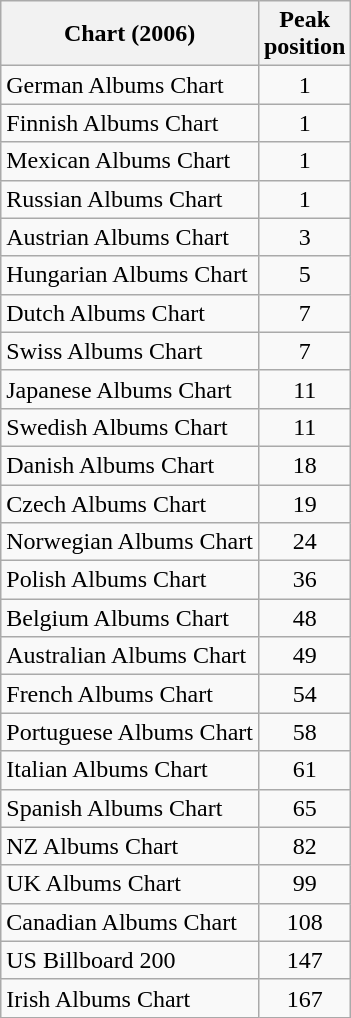<table class="wikitable sortable">
<tr>
<th>Chart (2006)</th>
<th>Peak<br>position</th>
</tr>
<tr>
<td>German Albums Chart</td>
<td style="text-align:center;">1</td>
</tr>
<tr>
<td>Finnish Albums Chart</td>
<td style="text-align:center;">1</td>
</tr>
<tr>
<td>Mexican Albums Chart</td>
<td style="text-align:center;">1</td>
</tr>
<tr>
<td>Russian Albums Chart</td>
<td style="text-align:center;">1</td>
</tr>
<tr>
<td>Austrian Albums Chart</td>
<td style="text-align:center;">3</td>
</tr>
<tr>
<td>Hungarian Albums Chart</td>
<td style="text-align:center;">5</td>
</tr>
<tr>
<td>Dutch Albums Chart</td>
<td style="text-align:center;">7</td>
</tr>
<tr>
<td>Swiss Albums Chart</td>
<td style="text-align:center;">7</td>
</tr>
<tr>
<td>Japanese Albums Chart</td>
<td style="text-align:center;">11</td>
</tr>
<tr>
<td>Swedish Albums Chart</td>
<td style="text-align:center;">11</td>
</tr>
<tr>
<td>Danish Albums Chart</td>
<td style="text-align:center;">18</td>
</tr>
<tr>
<td>Czech Albums Chart</td>
<td style="text-align:center;">19</td>
</tr>
<tr>
<td>Norwegian Albums Chart</td>
<td style="text-align:center;">24</td>
</tr>
<tr>
<td>Polish Albums Chart</td>
<td style="text-align:center;">36</td>
</tr>
<tr>
<td>Belgium Albums Chart</td>
<td style="text-align:center;">48</td>
</tr>
<tr>
<td>Australian Albums Chart</td>
<td style="text-align:center;">49</td>
</tr>
<tr>
<td>French Albums Chart</td>
<td style="text-align:center;">54</td>
</tr>
<tr>
<td>Portuguese Albums Chart</td>
<td style="text-align:center;">58</td>
</tr>
<tr>
<td>Italian Albums Chart</td>
<td style="text-align:center;">61</td>
</tr>
<tr>
<td>Spanish Albums Chart</td>
<td style="text-align:center;">65</td>
</tr>
<tr>
<td>NZ Albums Chart</td>
<td style="text-align:center;">82</td>
</tr>
<tr>
<td>UK Albums Chart</td>
<td style="text-align:center;">99</td>
</tr>
<tr>
<td>Canadian Albums Chart</td>
<td style="text-align:center;">108</td>
</tr>
<tr>
<td>US Billboard 200</td>
<td style="text-align:center;">147</td>
</tr>
<tr>
<td>Irish Albums Chart</td>
<td style="text-align:center;">167</td>
</tr>
</table>
